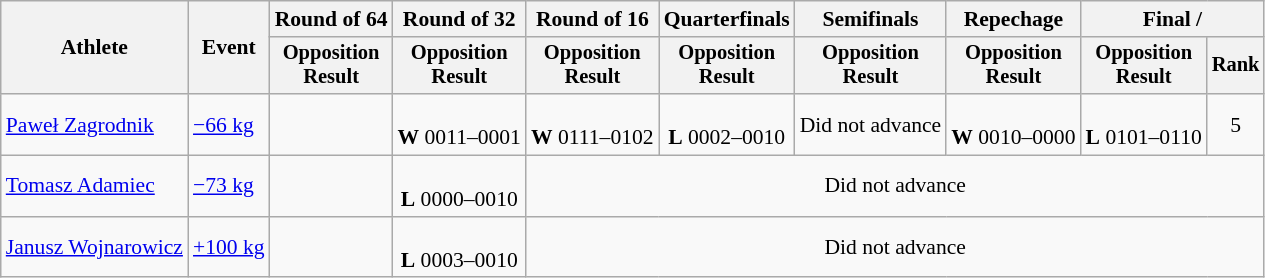<table class="wikitable" style="font-size:90%">
<tr>
<th rowspan="2">Athlete</th>
<th rowspan="2">Event</th>
<th>Round of 64</th>
<th>Round of 32</th>
<th>Round of 16</th>
<th>Quarterfinals</th>
<th>Semifinals</th>
<th>Repechage</th>
<th colspan=2>Final / </th>
</tr>
<tr style="font-size:95%">
<th>Opposition<br>Result</th>
<th>Opposition<br>Result</th>
<th>Opposition<br>Result</th>
<th>Opposition<br>Result</th>
<th>Opposition<br>Result</th>
<th>Opposition<br>Result</th>
<th>Opposition<br>Result</th>
<th>Rank</th>
</tr>
<tr align=center>
<td align=left><a href='#'>Paweł Zagrodnik</a></td>
<td align=left><a href='#'>−66 kg</a></td>
<td></td>
<td><br><strong>W</strong> 0011–0001</td>
<td><br><strong>W</strong> 0111–0102</td>
<td><br><strong>L</strong> 0002–0010</td>
<td>Did not advance</td>
<td><br><strong>W</strong> 0010–0000</td>
<td><br><strong>L</strong> 0101–0110</td>
<td>5</td>
</tr>
<tr align=center>
<td align=left><a href='#'>Tomasz Adamiec</a></td>
<td align=left><a href='#'>−73 kg</a></td>
<td></td>
<td><br><strong>L</strong> 0000–0010</td>
<td colspan=6>Did not advance</td>
</tr>
<tr align=center>
<td align=left><a href='#'>Janusz Wojnarowicz</a></td>
<td align=left><a href='#'>+100 kg</a></td>
<td></td>
<td><br><strong>L</strong> 0003–0010</td>
<td colspan=6>Did not advance</td>
</tr>
</table>
